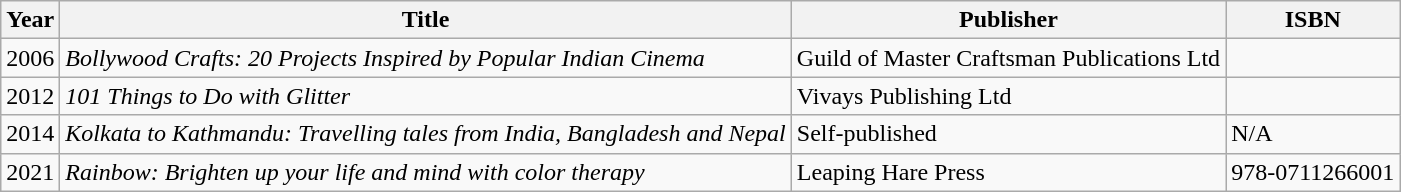<table class="wikitable sortable">
<tr>
<th>Year</th>
<th>Title</th>
<th>Publisher</th>
<th>ISBN</th>
</tr>
<tr>
<td rowspan="1">2006</td>
<td><em>Bollywood Crafts: 20 Projects Inspired by Popular Indian Cinema</em></td>
<td>Guild of Master Craftsman Publications Ltd</td>
<td></td>
</tr>
<tr>
<td rowspan="1">2012</td>
<td><em>101 Things to Do with Glitter</em></td>
<td>Vivays Publishing Ltd</td>
<td></td>
</tr>
<tr>
<td rowspan="1">2014</td>
<td><em>Kolkata to Kathmandu: Travelling tales from India, Bangladesh and Nepal</em></td>
<td>Self-published</td>
<td>N/A</td>
</tr>
<tr>
<td>2021</td>
<td><em>Rainbow: Brighten up your life and mind with color therapy</em></td>
<td>Leaping Hare Press</td>
<td>978-0711266001</td>
</tr>
</table>
